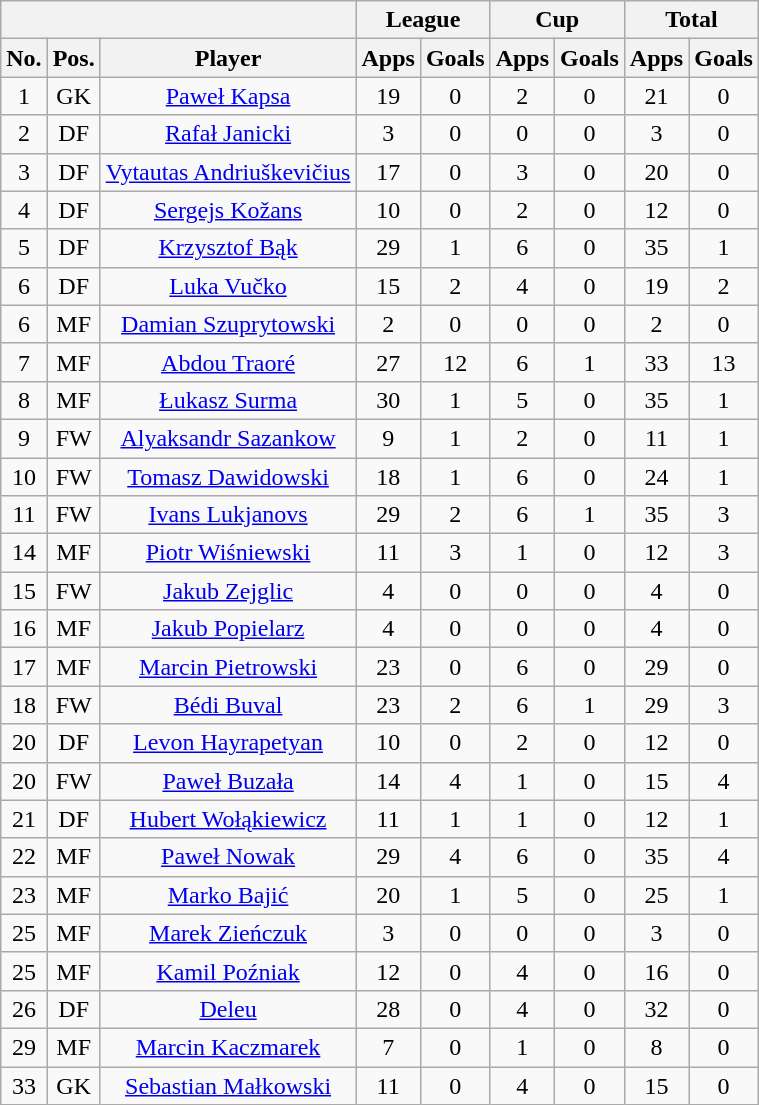<table class="wikitable" style="text-align: center">
<tr>
<th colspan="3"></th>
<th colspan="2">League</th>
<th colspan="2">Cup</th>
<th colspan="2">Total</th>
</tr>
<tr>
<th>No.</th>
<th>Pos.</th>
<th>Player</th>
<th>Apps</th>
<th>Goals</th>
<th>Apps</th>
<th>Goals</th>
<th>Apps</th>
<th>Goals</th>
</tr>
<tr>
<td>1</td>
<td>GK</td>
<td><a href='#'>Paweł Kapsa</a></td>
<td>19</td>
<td>0</td>
<td>2</td>
<td>0</td>
<td>21</td>
<td>0</td>
</tr>
<tr>
<td>2</td>
<td>DF</td>
<td><a href='#'>Rafał Janicki</a></td>
<td>3</td>
<td>0</td>
<td>0</td>
<td>0</td>
<td>3</td>
<td>0</td>
</tr>
<tr>
<td>3</td>
<td>DF</td>
<td><a href='#'>Vytautas Andriuškevičius</a></td>
<td>17</td>
<td>0</td>
<td>3</td>
<td>0</td>
<td>20</td>
<td>0</td>
</tr>
<tr>
<td>4</td>
<td>DF</td>
<td><a href='#'>Sergejs Kožans</a></td>
<td>10</td>
<td>0</td>
<td>2</td>
<td>0</td>
<td>12</td>
<td>0</td>
</tr>
<tr>
<td>5</td>
<td>DF</td>
<td><a href='#'>Krzysztof Bąk</a></td>
<td>29</td>
<td>1</td>
<td>6</td>
<td>0</td>
<td>35</td>
<td>1</td>
</tr>
<tr>
<td>6</td>
<td>DF</td>
<td><a href='#'>Luka Vučko</a></td>
<td>15</td>
<td>2</td>
<td>4</td>
<td>0</td>
<td>19</td>
<td>2</td>
</tr>
<tr>
<td>6</td>
<td>MF</td>
<td><a href='#'>Damian Szuprytowski</a></td>
<td>2</td>
<td>0</td>
<td>0</td>
<td>0</td>
<td>2</td>
<td>0</td>
</tr>
<tr>
<td>7</td>
<td>MF</td>
<td><a href='#'>Abdou Traoré</a></td>
<td>27</td>
<td>12</td>
<td>6</td>
<td>1</td>
<td>33</td>
<td>13</td>
</tr>
<tr>
<td>8</td>
<td>MF</td>
<td><a href='#'>Łukasz Surma</a></td>
<td>30</td>
<td>1</td>
<td>5</td>
<td>0</td>
<td>35</td>
<td>1</td>
</tr>
<tr>
<td>9</td>
<td>FW</td>
<td><a href='#'>Alyaksandr Sazankow</a></td>
<td>9</td>
<td>1</td>
<td>2</td>
<td>0</td>
<td>11</td>
<td>1</td>
</tr>
<tr>
<td>10</td>
<td>FW</td>
<td><a href='#'>Tomasz Dawidowski</a></td>
<td>18</td>
<td>1</td>
<td>6</td>
<td>0</td>
<td>24</td>
<td>1</td>
</tr>
<tr>
<td>11</td>
<td>FW</td>
<td><a href='#'>Ivans Lukjanovs</a></td>
<td>29</td>
<td>2</td>
<td>6</td>
<td>1</td>
<td>35</td>
<td>3</td>
</tr>
<tr>
<td>14</td>
<td>MF</td>
<td><a href='#'>Piotr Wiśniewski</a></td>
<td>11</td>
<td>3</td>
<td>1</td>
<td>0</td>
<td>12</td>
<td>3</td>
</tr>
<tr>
<td>15</td>
<td>FW</td>
<td><a href='#'>Jakub Zejglic</a></td>
<td>4</td>
<td>0</td>
<td>0</td>
<td>0</td>
<td>4</td>
<td>0</td>
</tr>
<tr>
<td>16</td>
<td>MF</td>
<td><a href='#'>Jakub Popielarz</a></td>
<td>4</td>
<td>0</td>
<td>0</td>
<td>0</td>
<td>4</td>
<td>0</td>
</tr>
<tr>
<td>17</td>
<td>MF</td>
<td><a href='#'>Marcin Pietrowski</a></td>
<td>23</td>
<td>0</td>
<td>6</td>
<td>0</td>
<td>29</td>
<td>0</td>
</tr>
<tr>
<td>18</td>
<td>FW</td>
<td><a href='#'>Bédi Buval</a></td>
<td>23</td>
<td>2</td>
<td>6</td>
<td>1</td>
<td>29</td>
<td>3</td>
</tr>
<tr>
<td>20</td>
<td>DF</td>
<td><a href='#'>Levon Hayrapetyan</a></td>
<td>10</td>
<td>0</td>
<td>2</td>
<td>0</td>
<td>12</td>
<td>0</td>
</tr>
<tr>
<td>20</td>
<td>FW</td>
<td><a href='#'>Paweł Buzała</a></td>
<td>14</td>
<td>4</td>
<td>1</td>
<td>0</td>
<td>15</td>
<td>4</td>
</tr>
<tr>
<td>21</td>
<td>DF</td>
<td><a href='#'>Hubert Wołąkiewicz</a></td>
<td>11</td>
<td>1</td>
<td>1</td>
<td>0</td>
<td>12</td>
<td>1</td>
</tr>
<tr>
<td>22</td>
<td>MF</td>
<td><a href='#'>Paweł Nowak</a></td>
<td>29</td>
<td>4</td>
<td>6</td>
<td>0</td>
<td>35</td>
<td>4</td>
</tr>
<tr>
<td>23</td>
<td>MF</td>
<td><a href='#'>Marko Bajić</a></td>
<td>20</td>
<td>1</td>
<td>5</td>
<td>0</td>
<td>25</td>
<td>1</td>
</tr>
<tr>
<td>25</td>
<td>MF</td>
<td><a href='#'>Marek Zieńczuk</a></td>
<td>3</td>
<td>0</td>
<td>0</td>
<td>0</td>
<td>3</td>
<td>0</td>
</tr>
<tr>
<td>25</td>
<td>MF</td>
<td><a href='#'>Kamil Poźniak</a></td>
<td>12</td>
<td>0</td>
<td>4</td>
<td>0</td>
<td>16</td>
<td>0</td>
</tr>
<tr>
<td>26</td>
<td>DF</td>
<td><a href='#'>Deleu</a></td>
<td>28</td>
<td>0</td>
<td>4</td>
<td>0</td>
<td>32</td>
<td>0</td>
</tr>
<tr>
<td>29</td>
<td>MF</td>
<td><a href='#'>Marcin Kaczmarek</a></td>
<td>7</td>
<td>0</td>
<td>1</td>
<td>0</td>
<td>8</td>
<td>0</td>
</tr>
<tr>
<td>33</td>
<td>GK</td>
<td><a href='#'>Sebastian Małkowski</a></td>
<td>11</td>
<td>0</td>
<td>4</td>
<td>0</td>
<td>15</td>
<td>0</td>
</tr>
</table>
